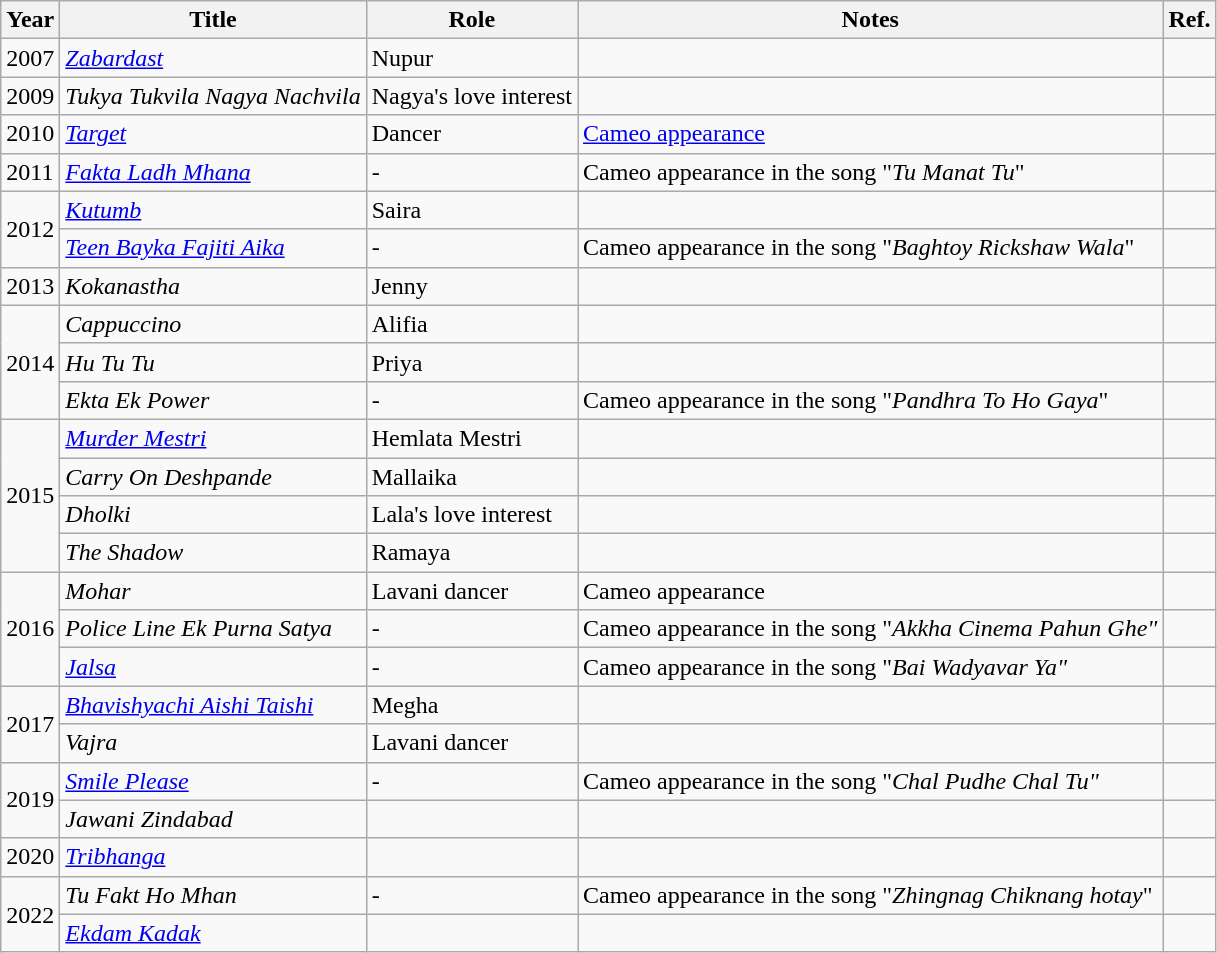<table class="wikitable">
<tr>
<th>Year</th>
<th>Title</th>
<th>Role</th>
<th>Notes</th>
<th>Ref.</th>
</tr>
<tr>
<td>2007</td>
<td><em><a href='#'>Zabardast</a></em></td>
<td>Nupur</td>
<td></td>
<td></td>
</tr>
<tr>
<td>2009</td>
<td><em>Tukya Tukvila Nagya Nachvila</em></td>
<td>Nagya's love interest</td>
<td></td>
<td></td>
</tr>
<tr>
<td>2010</td>
<td><em><a href='#'>Target</a></em></td>
<td>Dancer</td>
<td><a href='#'>Cameo appearance</a></td>
<td></td>
</tr>
<tr>
<td>2011</td>
<td><em><a href='#'>Fakta Ladh Mhana</a></em></td>
<td>-</td>
<td>Cameo appearance in the song "<em>Tu Manat Tu</em>"</td>
<td></td>
</tr>
<tr>
<td rowspan="2">2012</td>
<td><em><a href='#'>Kutumb</a></em></td>
<td>Saira</td>
<td></td>
<td></td>
</tr>
<tr>
<td><em><a href='#'>Teen Bayka Fajiti Aika</a></em></td>
<td>-</td>
<td>Cameo appearance in the song "<em>Baghtoy Rickshaw Wala</em>"</td>
<td></td>
</tr>
<tr>
<td>2013</td>
<td><em>Kokanastha</em></td>
<td>Jenny</td>
<td></td>
<td></td>
</tr>
<tr>
<td rowspan="3">2014</td>
<td><em>Cappuccino</em></td>
<td>Alifia</td>
<td></td>
<td></td>
</tr>
<tr>
<td><em>Hu Tu Tu</em></td>
<td>Priya</td>
<td></td>
<td></td>
</tr>
<tr>
<td><em>Ekta Ek Power</em></td>
<td>-</td>
<td>Cameo appearance in the song "<em>Pandhra To Ho Gaya</em>"</td>
<td></td>
</tr>
<tr>
<td rowspan="4">2015</td>
<td><em><a href='#'>Murder Mestri</a></em></td>
<td>Hemlata Mestri</td>
<td></td>
<td></td>
</tr>
<tr>
<td><em>Carry On Deshpande</em></td>
<td>Mallaika</td>
<td></td>
<td></td>
</tr>
<tr>
<td><em>Dholki</em></td>
<td>Lala's love interest</td>
<td></td>
<td></td>
</tr>
<tr>
<td><em>The Shadow</em></td>
<td>Ramaya</td>
<td></td>
<td></td>
</tr>
<tr>
<td rowspan="3">2016</td>
<td><em>Mohar</em></td>
<td>Lavani dancer</td>
<td>Cameo appearance</td>
<td></td>
</tr>
<tr>
<td><em>Police Line Ek Purna Satya</em></td>
<td>-</td>
<td>Cameo appearance in the song "<em>Akkha Cinema Pahun Ghe"</em></td>
<td></td>
</tr>
<tr>
<td><em><a href='#'>Jalsa</a></em></td>
<td>-</td>
<td>Cameo appearance in the song "<em>Bai Wadyavar Ya"</em></td>
<td></td>
</tr>
<tr>
<td rowspan="2">2017</td>
<td><em><a href='#'>Bhavishyachi Aishi Taishi</a></em></td>
<td>Megha</td>
<td></td>
<td></td>
</tr>
<tr>
<td><em>Vajra</em></td>
<td>Lavani dancer</td>
<td></td>
<td></td>
</tr>
<tr>
<td rowspan="2">2019</td>
<td><em><a href='#'>Smile Please</a></em></td>
<td>-</td>
<td>Cameo appearance in the song "<em>Chal Pudhe Chal Tu"</em></td>
<td></td>
</tr>
<tr>
<td><em>Jawani Zindabad</em></td>
<td></td>
<td></td>
<td></td>
</tr>
<tr>
<td>2020</td>
<td><em><a href='#'>Tribhanga</a></em></td>
<td></td>
<td></td>
<td></td>
</tr>
<tr>
<td rowspan="2">2022</td>
<td><em>Tu Fakt Ho Mhan</em></td>
<td>-</td>
<td>Cameo appearance in the song "<em>Zhingnag Chiknang hotay</em>"</td>
<td></td>
</tr>
<tr>
<td><em><a href='#'>Ekdam Kadak</a></em></td>
<td></td>
<td></td>
<td></td>
</tr>
</table>
